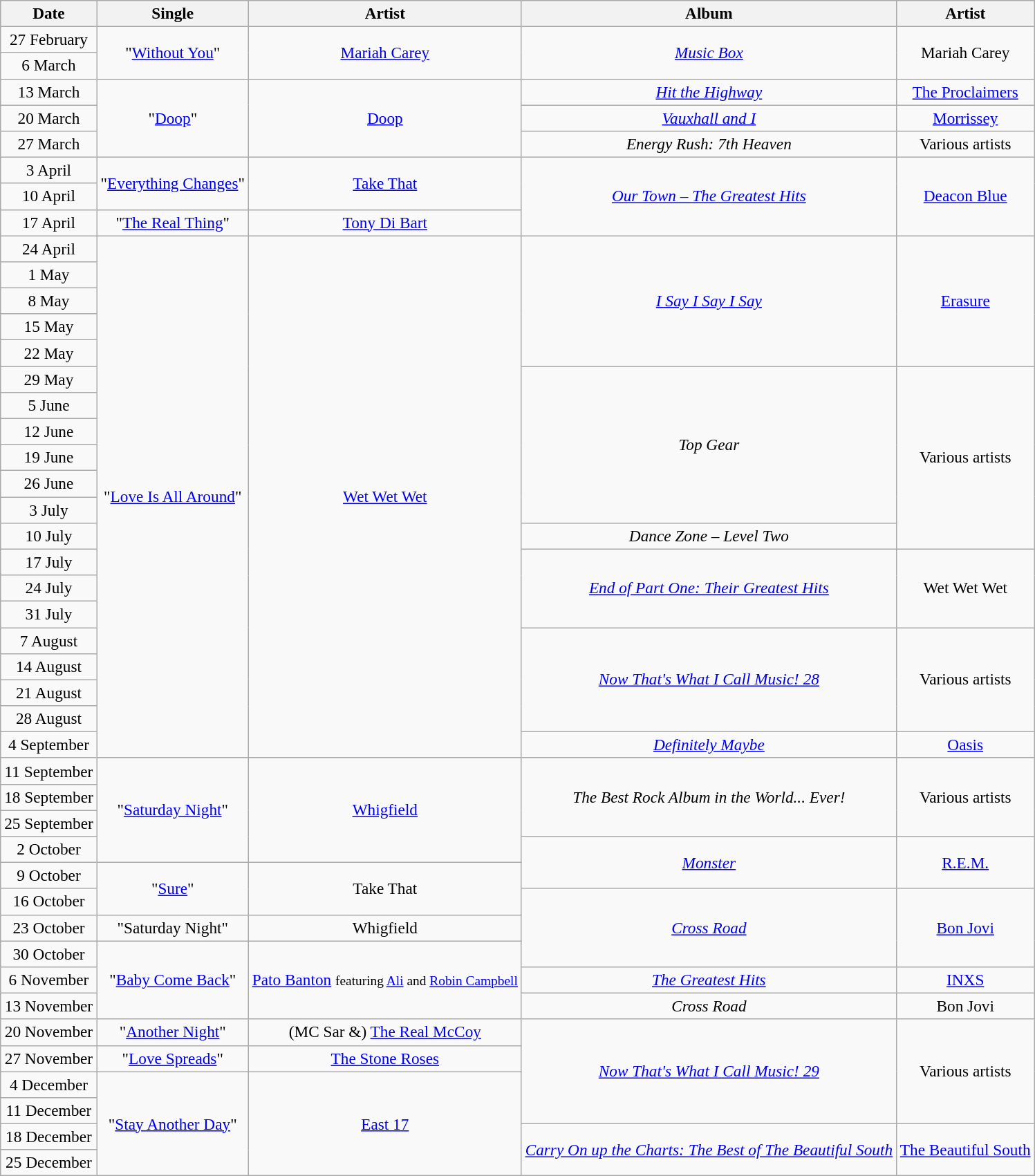<table class="wikitable" style="font-size:97%; text-align:center;">
<tr>
<th>Date</th>
<th>Single</th>
<th>Artist</th>
<th>Album</th>
<th>Artist</th>
</tr>
<tr>
<td>27 February</td>
<td rowspan="2">"<a href='#'>Without You</a>"</td>
<td rowspan="2"><a href='#'>Mariah Carey</a></td>
<td rowspan="2"><em><a href='#'>Music Box</a></em></td>
<td rowspan="2">Mariah Carey</td>
</tr>
<tr>
<td>6 March</td>
</tr>
<tr>
<td>13 March</td>
<td rowspan="3">"<a href='#'>Doop</a>"</td>
<td rowspan="3"><a href='#'>Doop</a></td>
<td><em><a href='#'>Hit the Highway</a></em></td>
<td><a href='#'>The Proclaimers</a></td>
</tr>
<tr>
<td>20 March</td>
<td><em><a href='#'>Vauxhall and I</a></em></td>
<td><a href='#'>Morrissey</a></td>
</tr>
<tr>
<td>27 March</td>
<td><em>Energy Rush: 7th Heaven</em></td>
<td>Various artists</td>
</tr>
<tr>
<td>3 April</td>
<td rowspan="2">"<a href='#'>Everything Changes</a>"</td>
<td rowspan="2"><a href='#'>Take That</a></td>
<td rowspan="3"><em><a href='#'>Our Town – The Greatest Hits</a></em></td>
<td rowspan="3"><a href='#'>Deacon Blue</a></td>
</tr>
<tr>
<td>10 April</td>
</tr>
<tr>
<td>17 April</td>
<td>"<a href='#'>The Real Thing</a>"</td>
<td><a href='#'>Tony Di Bart</a></td>
</tr>
<tr>
<td>24 April</td>
<td rowspan="20">"<a href='#'>Love Is All Around</a>"</td>
<td rowspan="20"><a href='#'>Wet Wet Wet</a></td>
<td rowspan="5"><em><a href='#'>I Say I Say I Say</a></em></td>
<td rowspan="5"><a href='#'>Erasure</a></td>
</tr>
<tr>
<td>1 May</td>
</tr>
<tr>
<td>8 May</td>
</tr>
<tr>
<td>15 May</td>
</tr>
<tr>
<td>22 May</td>
</tr>
<tr>
<td>29 May</td>
<td rowspan="6"><em>Top Gear</em></td>
<td rowspan="7">Various artists</td>
</tr>
<tr>
<td>5 June</td>
</tr>
<tr>
<td>12 June</td>
</tr>
<tr>
<td>19 June</td>
</tr>
<tr>
<td>26 June</td>
</tr>
<tr>
<td>3 July</td>
</tr>
<tr>
<td>10 July</td>
<td><em>Dance Zone – Level Two</em></td>
</tr>
<tr>
<td>17 July</td>
<td rowspan="3"><em><a href='#'>End of Part One: Their Greatest Hits</a></em></td>
<td rowspan="3">Wet Wet Wet</td>
</tr>
<tr>
<td>24 July</td>
</tr>
<tr>
<td>31 July</td>
</tr>
<tr>
<td>7 August</td>
<td rowspan="4"><em><a href='#'>Now That's What I Call Music! 28</a></em></td>
<td rowspan="4">Various artists</td>
</tr>
<tr>
<td>14 August</td>
</tr>
<tr>
<td>21 August</td>
</tr>
<tr>
<td>28 August</td>
</tr>
<tr>
<td>4 September</td>
<td><em><a href='#'>Definitely Maybe</a></em></td>
<td><a href='#'>Oasis</a></td>
</tr>
<tr>
<td>11 September</td>
<td rowspan="4">"<a href='#'>Saturday Night</a>"</td>
<td rowspan="4"><a href='#'>Whigfield</a></td>
<td rowspan="3"><em>The Best Rock Album in the World... Ever!</em></td>
<td rowspan="3">Various artists</td>
</tr>
<tr>
<td>18 September</td>
</tr>
<tr>
<td>25 September</td>
</tr>
<tr>
<td>2 October</td>
<td rowspan="2"><em><a href='#'>Monster</a></em></td>
<td rowspan="2"><a href='#'>R.E.M.</a></td>
</tr>
<tr>
<td>9 October</td>
<td rowspan="2">"<a href='#'>Sure</a>"</td>
<td rowspan="2">Take That</td>
</tr>
<tr>
<td>16 October</td>
<td rowspan="3"><em><a href='#'>Cross Road</a></em></td>
<td rowspan="3"><a href='#'>Bon Jovi</a></td>
</tr>
<tr>
<td>23 October</td>
<td>"Saturday Night"</td>
<td>Whigfield</td>
</tr>
<tr>
<td>30 October</td>
<td rowspan="3">"<a href='#'>Baby Come Back</a>"</td>
<td rowspan="3"><a href='#'>Pato Banton</a> <small>featuring <a href='#'>Ali</a> and <a href='#'>Robin Campbell</a></small></td>
</tr>
<tr>
<td>6 November</td>
<td><em><a href='#'>The Greatest Hits</a></em></td>
<td><a href='#'>INXS</a></td>
</tr>
<tr>
<td>13 November</td>
<td><em>Cross Road</em></td>
<td>Bon Jovi</td>
</tr>
<tr>
<td>20 November</td>
<td>"<a href='#'>Another Night</a>"</td>
<td>(MC Sar &) <a href='#'>The Real McCoy</a></td>
<td rowspan="4"><em><a href='#'>Now That's What I Call Music! 29</a></em></td>
<td rowspan="4">Various artists</td>
</tr>
<tr>
<td>27 November</td>
<td>"<a href='#'>Love Spreads</a>"</td>
<td><a href='#'>The Stone Roses</a></td>
</tr>
<tr>
<td>4 December</td>
<td rowspan="4">"<a href='#'>Stay Another Day</a>"</td>
<td rowspan="4"><a href='#'>East 17</a></td>
</tr>
<tr>
<td>11 December</td>
</tr>
<tr>
<td>18 December</td>
<td rowspan="2"><em><a href='#'>Carry On up the Charts: The Best of The Beautiful South</a></em></td>
<td rowspan="2"><a href='#'>The Beautiful South</a></td>
</tr>
<tr>
<td>25 December</td>
</tr>
</table>
